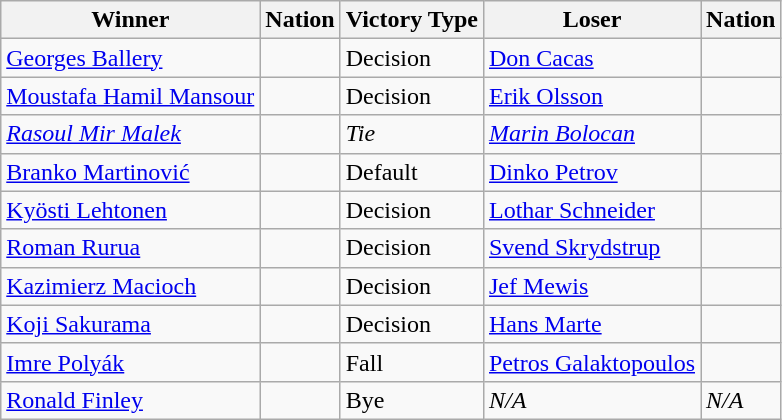<table class="wikitable sortable" style="text-align:left;">
<tr>
<th>Winner</th>
<th>Nation</th>
<th>Victory Type</th>
<th>Loser</th>
<th>Nation</th>
</tr>
<tr>
<td><a href='#'>Georges Ballery</a></td>
<td></td>
<td>Decision</td>
<td><a href='#'>Don Cacas</a></td>
<td></td>
</tr>
<tr>
<td><a href='#'>Moustafa Hamil Mansour</a></td>
<td></td>
<td>Decision</td>
<td><a href='#'>Erik Olsson</a></td>
<td></td>
</tr>
<tr style="font-style: italic">
<td><a href='#'>Rasoul Mir Malek</a></td>
<td></td>
<td>Tie</td>
<td><a href='#'>Marin Bolocan</a></td>
<td></td>
</tr>
<tr>
<td><a href='#'>Branko Martinović</a></td>
<td></td>
<td>Default</td>
<td><a href='#'>Dinko Petrov</a></td>
<td></td>
</tr>
<tr>
<td><a href='#'>Kyösti Lehtonen</a></td>
<td></td>
<td>Decision</td>
<td><a href='#'>Lothar Schneider</a></td>
<td></td>
</tr>
<tr>
<td><a href='#'>Roman Rurua</a></td>
<td></td>
<td>Decision</td>
<td><a href='#'>Svend Skrydstrup</a></td>
<td></td>
</tr>
<tr>
<td><a href='#'>Kazimierz Macioch</a></td>
<td></td>
<td>Decision</td>
<td><a href='#'>Jef Mewis</a></td>
<td></td>
</tr>
<tr>
<td><a href='#'>Koji Sakurama</a></td>
<td></td>
<td>Decision</td>
<td><a href='#'>Hans Marte</a></td>
<td></td>
</tr>
<tr>
<td><a href='#'>Imre Polyák</a></td>
<td></td>
<td>Fall</td>
<td><a href='#'>Petros Galaktopoulos</a></td>
<td></td>
</tr>
<tr>
<td><a href='#'>Ronald Finley</a></td>
<td></td>
<td>Bye</td>
<td><em>N/A</em></td>
<td><em>N/A</em></td>
</tr>
</table>
